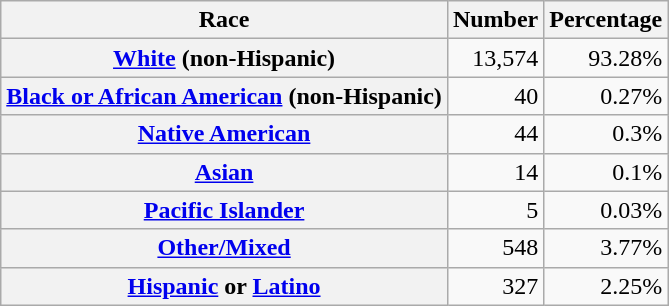<table class="wikitable" style="text-align:right">
<tr>
<th scope="col">Race</th>
<th scope="col">Number</th>
<th scope="col">Percentage</th>
</tr>
<tr>
<th scope="row"><a href='#'>White</a> (non-Hispanic)</th>
<td>13,574</td>
<td>93.28%</td>
</tr>
<tr>
<th scope="row"><a href='#'>Black or African American</a> (non-Hispanic)</th>
<td>40</td>
<td>0.27%</td>
</tr>
<tr>
<th scope="row"><a href='#'>Native American</a></th>
<td>44</td>
<td>0.3%</td>
</tr>
<tr>
<th scope="row"><a href='#'>Asian</a></th>
<td>14</td>
<td>0.1%</td>
</tr>
<tr>
<th scope="row"><a href='#'>Pacific Islander</a></th>
<td>5</td>
<td>0.03%</td>
</tr>
<tr>
<th scope="row"><a href='#'>Other/Mixed</a></th>
<td>548</td>
<td>3.77%</td>
</tr>
<tr>
<th scope="row"><a href='#'>Hispanic</a> or <a href='#'>Latino</a></th>
<td>327</td>
<td>2.25%</td>
</tr>
</table>
